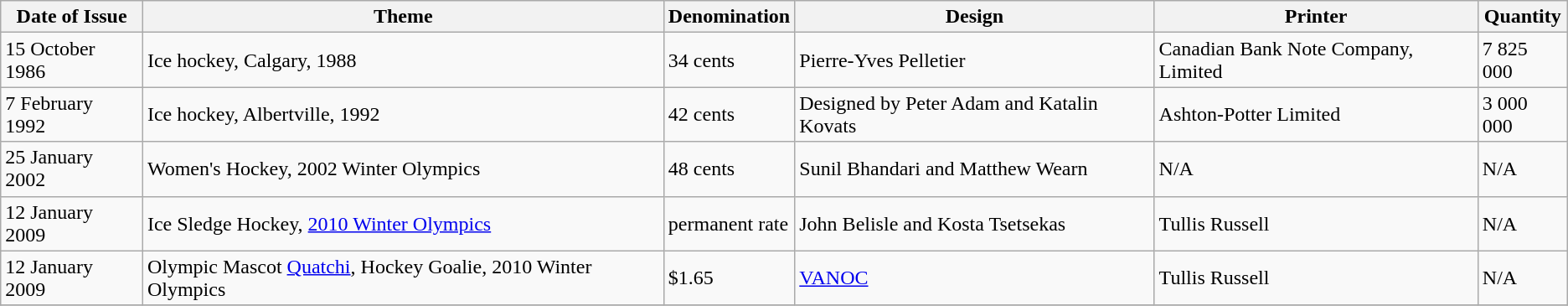<table class="wikitable sortable">
<tr>
<th>Date of Issue</th>
<th>Theme</th>
<th>Denomination</th>
<th>Design</th>
<th>Printer</th>
<th>Quantity</th>
</tr>
<tr>
<td>15 October 1986</td>
<td>Ice hockey, Calgary, 1988</td>
<td>34 cents</td>
<td>Pierre-Yves Pelletier</td>
<td>Canadian Bank Note Company, Limited</td>
<td>7 825 000</td>
</tr>
<tr>
<td>7 February 1992</td>
<td>Ice hockey, Albertville, 1992</td>
<td>42 cents</td>
<td>Designed by Peter Adam and Katalin Kovats</td>
<td>Ashton-Potter Limited</td>
<td>3 000 000</td>
</tr>
<tr>
<td>25 January 2002</td>
<td>Women's Hockey, 2002 Winter Olympics</td>
<td>48 cents</td>
<td>Sunil Bhandari and Matthew Wearn</td>
<td>N/A</td>
<td>N/A</td>
</tr>
<tr>
<td>12 January 2009</td>
<td>Ice Sledge Hockey, <a href='#'>2010 Winter Olympics</a></td>
<td>permanent rate</td>
<td>John Belisle and Kosta Tsetsekas</td>
<td>Tullis Russell</td>
<td>N/A</td>
</tr>
<tr>
<td>12 January 2009</td>
<td>Olympic Mascot <a href='#'>Quatchi</a>, Hockey Goalie, 2010 Winter Olympics</td>
<td>$1.65</td>
<td><a href='#'>VANOC</a></td>
<td>Tullis Russell</td>
<td>N/A</td>
</tr>
<tr>
</tr>
</table>
